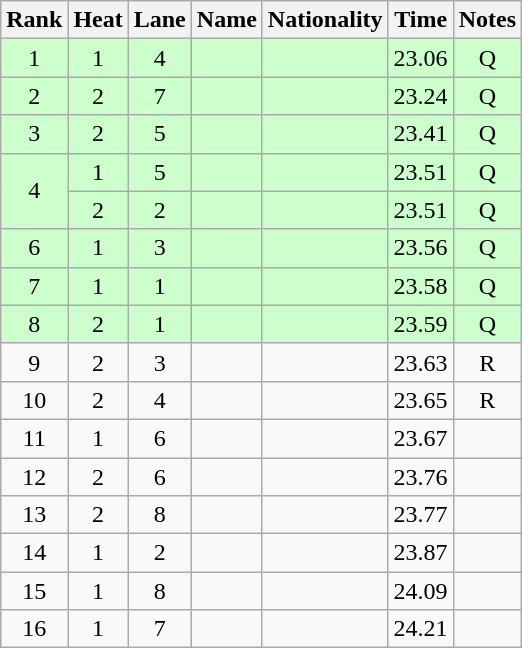<table class="wikitable sortable" style="text-align:center">
<tr>
<th>Rank</th>
<th>Heat</th>
<th>Lane</th>
<th>Name</th>
<th>Nationality</th>
<th>Time</th>
<th>Notes</th>
</tr>
<tr bgcolor=ccffcc>
<td>1</td>
<td>1</td>
<td>4</td>
<td align=left></td>
<td align=left></td>
<td>23.06</td>
<td>Q</td>
</tr>
<tr bgcolor=ccffcc>
<td>2</td>
<td>2</td>
<td>7</td>
<td align=left></td>
<td align=left></td>
<td>23.24</td>
<td>Q</td>
</tr>
<tr bgcolor=ccffcc>
<td>3</td>
<td>2</td>
<td>5</td>
<td align=left></td>
<td align=left></td>
<td>23.41</td>
<td>Q</td>
</tr>
<tr bgcolor=ccffcc>
<td rowspan=2>4</td>
<td>1</td>
<td>5</td>
<td align=left></td>
<td align=left></td>
<td>23.51</td>
<td>Q</td>
</tr>
<tr bgcolor=ccffcc>
<td>2</td>
<td>2</td>
<td align=left></td>
<td align=left></td>
<td>23.51</td>
<td>Q</td>
</tr>
<tr bgcolor=ccffcc>
<td>6</td>
<td>1</td>
<td>3</td>
<td align=left></td>
<td align=left></td>
<td>23.56</td>
<td>Q</td>
</tr>
<tr bgcolor=ccffcc>
<td>7</td>
<td>1</td>
<td>1</td>
<td align=left></td>
<td align=left></td>
<td>23.58</td>
<td>Q</td>
</tr>
<tr bgcolor=ccffcc>
<td>8</td>
<td>2</td>
<td>1</td>
<td align=left></td>
<td align=left></td>
<td>23.59</td>
<td>Q</td>
</tr>
<tr>
<td>9</td>
<td>2</td>
<td>3</td>
<td align=left></td>
<td align=left></td>
<td>23.63</td>
<td>R</td>
</tr>
<tr>
<td>10</td>
<td>2</td>
<td>4</td>
<td align=left></td>
<td align=left></td>
<td>23.65</td>
<td>R</td>
</tr>
<tr>
<td>11</td>
<td>1</td>
<td>6</td>
<td align=left></td>
<td align=left></td>
<td>23.67</td>
<td></td>
</tr>
<tr>
<td>12</td>
<td>2</td>
<td>6</td>
<td align=left></td>
<td align=left></td>
<td>23.76</td>
<td></td>
</tr>
<tr>
<td>13</td>
<td>2</td>
<td>8</td>
<td align=left></td>
<td align=left></td>
<td>23.77</td>
<td></td>
</tr>
<tr>
<td>14</td>
<td>1</td>
<td>2</td>
<td align=left></td>
<td align=left></td>
<td>23.87</td>
<td></td>
</tr>
<tr>
<td>15</td>
<td>1</td>
<td>8</td>
<td align=left></td>
<td align=left></td>
<td>24.09</td>
<td></td>
</tr>
<tr>
<td>16</td>
<td>1</td>
<td>7</td>
<td align=left></td>
<td align=left></td>
<td>24.21</td>
<td></td>
</tr>
</table>
